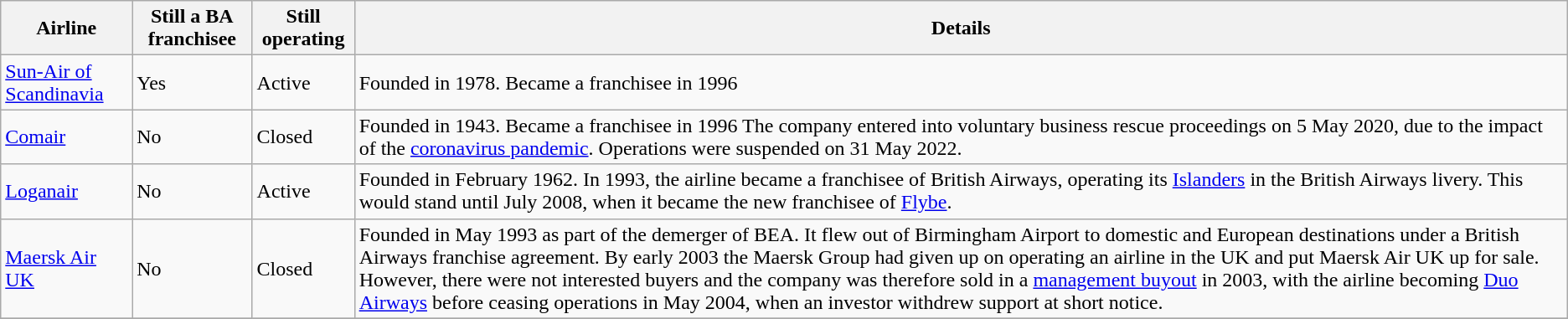<table class="wikitable">
<tr>
<th>Airline</th>
<th>Still a BA franchisee</th>
<th>Still operating</th>
<th>Details</th>
</tr>
<tr>
<td><a href='#'>Sun-Air of Scandinavia</a></td>
<td>Yes</td>
<td>Active</td>
<td>Founded in 1978. Became a franchisee in 1996</td>
</tr>
<tr>
<td><a href='#'>Comair</a></td>
<td>No</td>
<td>Closed</td>
<td>Founded in 1943. Became a franchisee in 1996 The company entered into voluntary business rescue proceedings on 5 May 2020, due to the impact of the <a href='#'>coronavirus pandemic</a>. Operations were suspended on 31 May 2022.</td>
</tr>
<tr>
<td><a href='#'>Loganair</a></td>
<td>No</td>
<td>Active</td>
<td>Founded in February 1962. In 1993, the airline became a franchisee of British Airways, operating its <a href='#'>Islanders</a> in the British Airways livery. This would stand until July 2008, when it became the new franchisee of <a href='#'>Flybe</a>.</td>
</tr>
<tr>
<td><a href='#'>Maersk Air UK</a></td>
<td>No</td>
<td>Closed</td>
<td>Founded in May 1993 as part of the demerger of BEA. It flew out of Birmingham Airport to domestic and European destinations under a British Airways franchise agreement. By early 2003 the Maersk Group had given up on operating an airline in the UK and put Maersk Air UK up for sale.  However, there were not interested buyers and the company was therefore sold in a <a href='#'>management buyout</a> in 2003, with the airline becoming <a href='#'>Duo Airways</a> before ceasing operations in May 2004, when an investor withdrew support at short notice.</td>
</tr>
<tr>
</tr>
</table>
